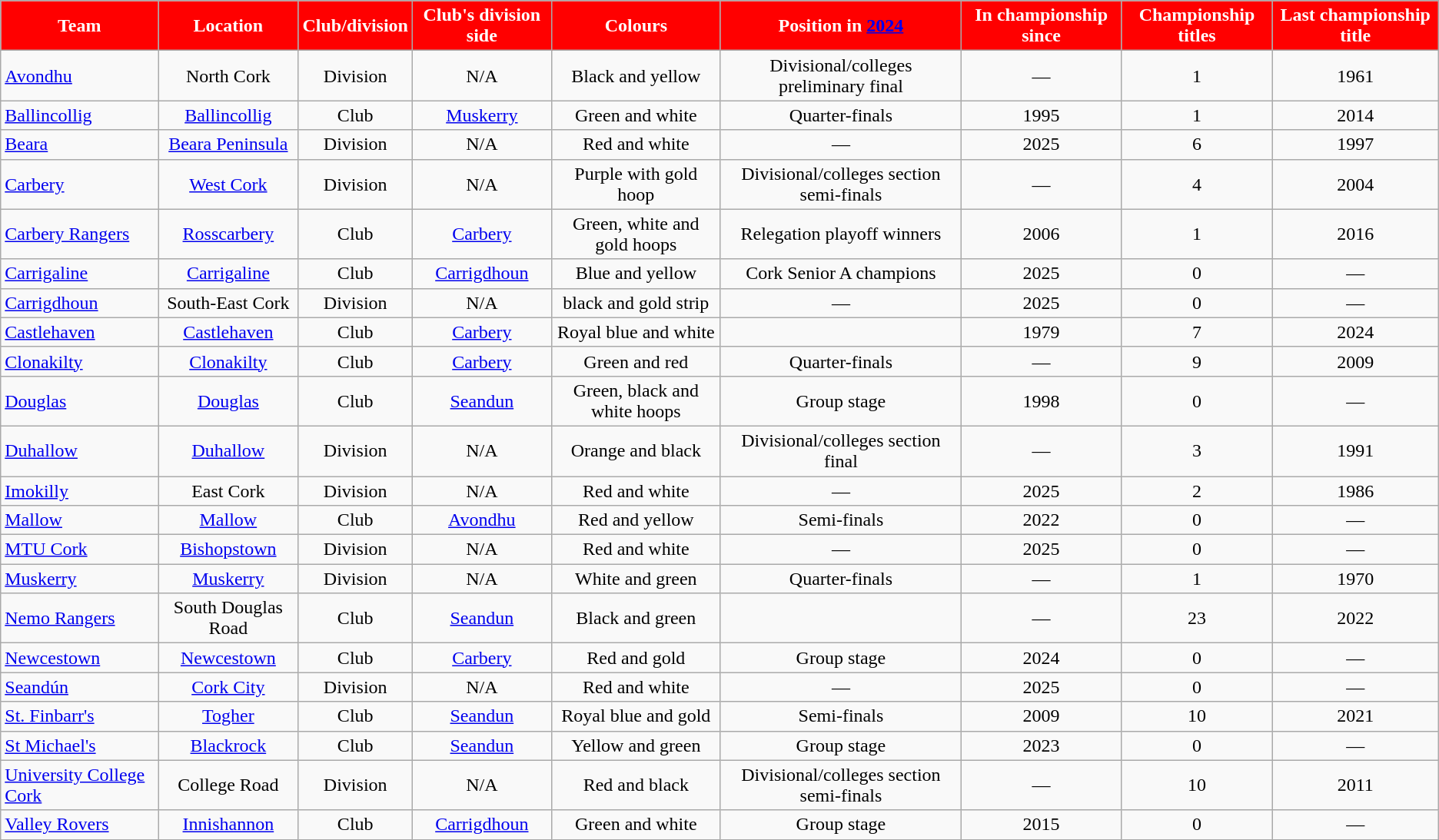<table class="wikitable sortable" style="text-align:center">
<tr>
<th style="background:red;color:white">Team</th>
<th style="background:red;color:white">Location</th>
<th style="background:red;color:white">Club/division</th>
<th style="background:red;color:white">Club's division side</th>
<th style="background:red;color:white">Colours</th>
<th style="background:red;color:white">Position in <a href='#'>2024</a></th>
<th style="background:red;color:white">In championship since</th>
<th style="background:red;color:white">Championship titles</th>
<th style="background:red;color:white">Last championship title</th>
</tr>
<tr>
<td style="text-align:left"> <a href='#'>Avondhu</a></td>
<td>North Cork</td>
<td>Division</td>
<td>N/A</td>
<td>Black and yellow</td>
<td>Divisional/colleges preliminary final</td>
<td>—</td>
<td>1</td>
<td>1961</td>
</tr>
<tr>
<td style="text-align:left"> <a href='#'>Ballincollig</a></td>
<td><a href='#'>Ballincollig</a></td>
<td>Club</td>
<td><a href='#'>Muskerry</a></td>
<td>Green and white</td>
<td>Quarter-finals</td>
<td>1995</td>
<td>1</td>
<td>2014</td>
</tr>
<tr>
<td style="text-align:left"> <a href='#'>Beara</a></td>
<td><a href='#'>Beara Peninsula</a></td>
<td>Division</td>
<td>N/A</td>
<td>Red and white</td>
<td>—</td>
<td>2025</td>
<td>6</td>
<td>1997</td>
</tr>
<tr>
<td style="text-align:left"> <a href='#'>Carbery</a></td>
<td><a href='#'>West Cork</a></td>
<td>Division</td>
<td>N/A</td>
<td>Purple with gold hoop</td>
<td>Divisional/colleges section semi-finals</td>
<td>—</td>
<td>4</td>
<td>2004</td>
</tr>
<tr>
<td style="text-align:left"> <a href='#'>Carbery Rangers</a></td>
<td><a href='#'>Rosscarbery</a></td>
<td>Club</td>
<td><a href='#'>Carbery</a></td>
<td>Green, white and gold hoops</td>
<td>Relegation playoff winners</td>
<td>2006</td>
<td>1</td>
<td>2016</td>
</tr>
<tr>
<td style="text-align:left"> <a href='#'>Carrigaline</a></td>
<td><a href='#'>Carrigaline</a></td>
<td>Club</td>
<td><a href='#'>Carrigdhoun</a></td>
<td>Blue and yellow</td>
<td>Cork Senior A champions</td>
<td>2025</td>
<td>0</td>
<td>—</td>
</tr>
<tr>
<td style="text-align:left"> <a href='#'>Carrigdhoun</a></td>
<td>South-East Cork</td>
<td>Division</td>
<td>N/A</td>
<td>black and gold strip</td>
<td>—</td>
<td>2025</td>
<td>0</td>
<td>—</td>
</tr>
<tr>
<td style="text-align:left"> <a href='#'>Castlehaven</a></td>
<td><a href='#'>Castlehaven</a></td>
<td>Club</td>
<td><a href='#'>Carbery</a></td>
<td>Royal blue and white</td>
<td></td>
<td>1979</td>
<td>7</td>
<td>2024</td>
</tr>
<tr>
<td style="text-align:left"> <a href='#'>Clonakilty</a></td>
<td><a href='#'>Clonakilty</a></td>
<td>Club</td>
<td><a href='#'>Carbery</a></td>
<td>Green and red</td>
<td>Quarter-finals</td>
<td>—</td>
<td>9</td>
<td>2009</td>
</tr>
<tr>
<td style="text-align:left"> <a href='#'>Douglas</a></td>
<td><a href='#'>Douglas</a></td>
<td>Club</td>
<td><a href='#'>Seandun</a></td>
<td>Green, black and white hoops</td>
<td>Group stage</td>
<td>1998</td>
<td>0</td>
<td>—</td>
</tr>
<tr>
<td style="text-align:left"> <a href='#'>Duhallow</a></td>
<td><a href='#'>Duhallow</a></td>
<td>Division</td>
<td>N/A</td>
<td>Orange and black</td>
<td>Divisional/colleges section final</td>
<td>—</td>
<td>3</td>
<td>1991</td>
</tr>
<tr>
<td style="text-align:left"> <a href='#'>Imokilly</a></td>
<td>East Cork</td>
<td>Division</td>
<td>N/A</td>
<td>Red and white</td>
<td>—</td>
<td>2025</td>
<td>2</td>
<td>1986</td>
</tr>
<tr>
<td style="text-align:left"> <a href='#'>Mallow</a></td>
<td><a href='#'>Mallow</a></td>
<td>Club</td>
<td><a href='#'>Avondhu</a></td>
<td>Red and yellow</td>
<td>Semi-finals</td>
<td>2022</td>
<td>0</td>
<td>—</td>
</tr>
<tr>
<td style="text-align:left"> <a href='#'>MTU Cork</a></td>
<td><a href='#'>Bishopstown</a></td>
<td>Division</td>
<td>N/A</td>
<td>Red and white</td>
<td>—</td>
<td>2025</td>
<td>0</td>
<td>—</td>
</tr>
<tr>
<td style="text-align:left"> <a href='#'>Muskerry</a></td>
<td><a href='#'>Muskerry</a></td>
<td>Division</td>
<td>N/A</td>
<td>White and green</td>
<td>Quarter-finals</td>
<td>—</td>
<td>1</td>
<td>1970</td>
</tr>
<tr>
<td style="text-align:left"> <a href='#'>Nemo Rangers</a></td>
<td>South Douglas Road</td>
<td>Club</td>
<td><a href='#'>Seandun</a></td>
<td>Black and green</td>
<td></td>
<td>—</td>
<td>23</td>
<td>2022</td>
</tr>
<tr>
<td style="text-align:left"> <a href='#'>Newcestown</a></td>
<td><a href='#'>Newcestown</a></td>
<td>Club</td>
<td><a href='#'>Carbery</a></td>
<td>Red and gold</td>
<td>Group stage</td>
<td>2024</td>
<td>0</td>
<td>—</td>
</tr>
<tr>
<td style="text-align:left"> <a href='#'>Seandún</a></td>
<td><a href='#'>Cork City</a></td>
<td>Division</td>
<td>N/A</td>
<td>Red and white</td>
<td>—</td>
<td>2025</td>
<td>0</td>
<td>—</td>
</tr>
<tr>
<td style="text-align:left"> <a href='#'>St. Finbarr's</a></td>
<td><a href='#'>Togher</a></td>
<td>Club</td>
<td><a href='#'>Seandun</a></td>
<td>Royal blue and gold</td>
<td>Semi-finals</td>
<td>2009</td>
<td>10</td>
<td>2021</td>
</tr>
<tr>
<td style="text-align:left"> <a href='#'>St Michael's</a></td>
<td><a href='#'>Blackrock</a></td>
<td>Club</td>
<td><a href='#'>Seandun</a></td>
<td>Yellow and green</td>
<td>Group stage</td>
<td>2023</td>
<td>0</td>
<td>—</td>
</tr>
<tr>
<td style="text-align:left"> <a href='#'>University College Cork</a></td>
<td>College Road</td>
<td>Division</td>
<td>N/A</td>
<td>Red and black</td>
<td>Divisional/colleges section semi-finals</td>
<td>—</td>
<td>10</td>
<td>2011</td>
</tr>
<tr>
<td style="text-align:left"> <a href='#'>Valley Rovers</a></td>
<td><a href='#'>Innishannon</a></td>
<td>Club</td>
<td><a href='#'>Carrigdhoun</a></td>
<td>Green and white</td>
<td>Group stage</td>
<td>2015</td>
<td>0</td>
<td>—</td>
</tr>
</table>
